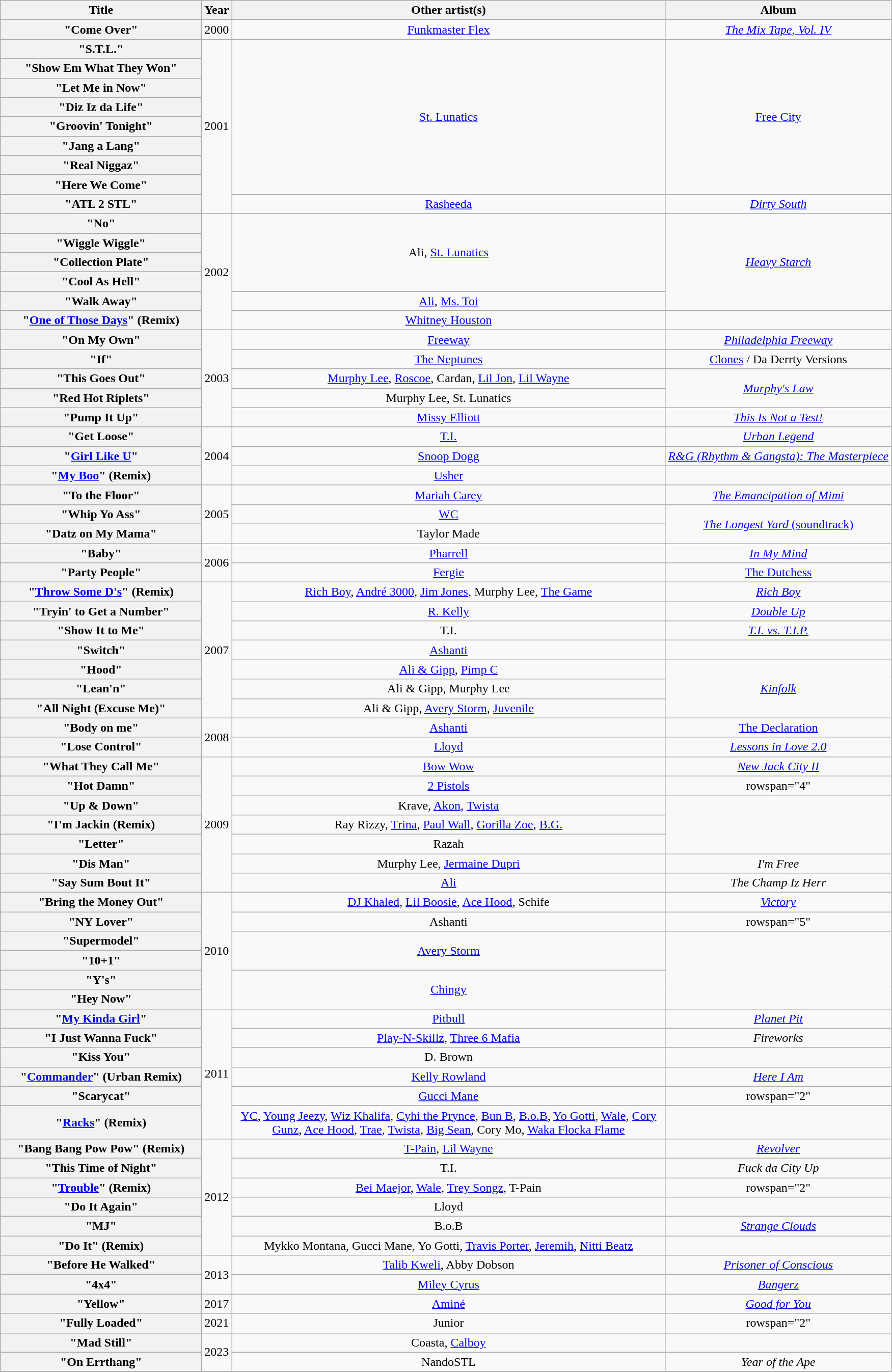<table class="wikitable plainrowheaders" style="text-align:center;" border="1">
<tr>
<th scope="col" style="width:16em;">Title</th>
<th scope="col">Year</th>
<th scope="col" style="width:35em;">Other artist(s)</th>
<th scope="col">Album</th>
</tr>
<tr>
<th scope="row">"Come Over"</th>
<td>2000</td>
<td><a href='#'>Funkmaster Flex</a></td>
<td><em><a href='#'>The Mix Tape, Vol. IV</a></em></td>
</tr>
<tr>
<th>"S.T.L."</th>
<td rowspan="9">2001</td>
<td rowspan="8"><a href='#'>St. Lunatics</a></td>
<td rowspan="8"><a href='#'>Free City</a></td>
</tr>
<tr>
<th>"Show Em What They Won"</th>
</tr>
<tr>
<th>"Let Me in Now"</th>
</tr>
<tr>
<th>"Diz Iz da Life"</th>
</tr>
<tr>
<th>"Groovin' Tonight"</th>
</tr>
<tr>
<th>"Jang a Lang"</th>
</tr>
<tr>
<th>"Real Niggaz"</th>
</tr>
<tr>
<th>"Here We Come"</th>
</tr>
<tr>
<th scope="row">"ATL 2 STL"</th>
<td><a href='#'>Rasheeda</a></td>
<td><em><a href='#'>Dirty South</a></em></td>
</tr>
<tr>
<th>"No"</th>
<td rowspan="6">2002</td>
<td rowspan="4">Ali, <a href='#'>St. Lunatics</a></td>
<td rowspan="5"><em><a href='#'>Heavy Starch</a></em></td>
</tr>
<tr>
<th>"Wiggle Wiggle"</th>
</tr>
<tr>
<th>"Collection Plate"</th>
</tr>
<tr>
<th>"Cool As Hell"</th>
</tr>
<tr>
<th scope="row">"Walk Away"</th>
<td><a href='#'>Ali</a>, <a href='#'>Ms. Toi</a></td>
</tr>
<tr>
<th scope="row">"<a href='#'>One of Those Days</a>" (Remix)</th>
<td><a href='#'>Whitney Houston</a></td>
<td></td>
</tr>
<tr>
<th scope="row">"On My Own"</th>
<td rowspan="5">2003</td>
<td><a href='#'>Freeway</a></td>
<td><em><a href='#'>Philadelphia Freeway</a></em></td>
</tr>
<tr>
<th>"If"</th>
<td><a href='#'>The Neptunes</a></td>
<td><a href='#'>Clones</a> / Da Derrty Versions</td>
</tr>
<tr>
<th scope="row">"This Goes Out"</th>
<td><a href='#'>Murphy Lee</a>, <a href='#'>Roscoe</a>, Cardan, <a href='#'>Lil Jon</a>, <a href='#'>Lil Wayne</a></td>
<td rowspan="2"><em><a href='#'>Murphy's Law</a></em></td>
</tr>
<tr>
<th>"Red Hot Riplets"</th>
<td>Murphy Lee, St. Lunatics</td>
</tr>
<tr>
<th scope="row">"Pump It Up"</th>
<td><a href='#'>Missy Elliott</a></td>
<td><em><a href='#'>This Is Not a Test!</a></em></td>
</tr>
<tr>
<th scope="row">"Get Loose"</th>
<td rowspan="3">2004</td>
<td><a href='#'>T.I.</a></td>
<td><em><a href='#'>Urban Legend</a></em></td>
</tr>
<tr>
<th scope="row">"<a href='#'>Girl Like U</a>"</th>
<td><a href='#'>Snoop Dogg</a></td>
<td><em><a href='#'>R&G (Rhythm & Gangsta): The Masterpiece</a></em></td>
</tr>
<tr>
<th scope="row">"<a href='#'>My Boo</a>" (Remix)</th>
<td><a href='#'>Usher</a></td>
<td></td>
</tr>
<tr>
<th scope="row">"To the Floor"</th>
<td rowspan="3">2005</td>
<td><a href='#'>Mariah Carey</a></td>
<td><em><a href='#'>The Emancipation of Mimi</a></em></td>
</tr>
<tr>
<th scope="row">"Whip Yo Ass"</th>
<td><a href='#'>WC</a></td>
<td rowspan="2"><a href='#'><em>The Longest Yard</em> (soundtrack)</a></td>
</tr>
<tr>
<th scope="row">"Datz on My Mama"</th>
<td>Taylor Made</td>
</tr>
<tr>
<th scope="row">"Baby"</th>
<td rowspan="2">2006</td>
<td><a href='#'>Pharrell</a></td>
<td><em><a href='#'>In My Mind</a></em></td>
</tr>
<tr>
<th>"Party People"</th>
<td><a href='#'>Fergie</a></td>
<td><a href='#'>The Dutchess</a></td>
</tr>
<tr>
<th scope="row">"<a href='#'>Throw Some D's</a>" (Remix)</th>
<td rowspan="7">2007</td>
<td><a href='#'>Rich Boy</a>, <a href='#'>André 3000</a>, <a href='#'>Jim Jones</a>, Murphy Lee, <a href='#'>The Game</a></td>
<td><em><a href='#'>Rich Boy</a></em></td>
</tr>
<tr>
<th scope="row">"Tryin' to Get a Number"</th>
<td><a href='#'>R. Kelly</a></td>
<td><em><a href='#'>Double Up</a></em></td>
</tr>
<tr>
<th scope="row">"Show It to Me"</th>
<td>T.I.</td>
<td><em><a href='#'>T.I. vs. T.I.P.</a></em></td>
</tr>
<tr>
<th>"Switch"</th>
<td><a href='#'>Ashanti</a></td>
<td></td>
</tr>
<tr>
<th scope="row">"Hood"</th>
<td><a href='#'>Ali & Gipp</a>, <a href='#'>Pimp C</a></td>
<td rowspan="3"><em><a href='#'>Kinfolk</a></em></td>
</tr>
<tr>
<th scope="row">"Lean'n"</th>
<td>Ali & Gipp, Murphy Lee</td>
</tr>
<tr>
<th scope="row">"All Night (Excuse Me)"</th>
<td>Ali & Gipp, <a href='#'>Avery Storm</a>, <a href='#'>Juvenile</a></td>
</tr>
<tr>
<th>"Body on me"</th>
<td rowspan="2">2008</td>
<td><a href='#'>Ashanti</a></td>
<td><a href='#'>The Declaration</a></td>
</tr>
<tr>
<th scope="row">"Lose Control"</th>
<td><a href='#'>Lloyd</a></td>
<td><em><a href='#'>Lessons in Love 2.0</a></em></td>
</tr>
<tr>
<th scope="row">"What They Call Me"</th>
<td rowspan="7">2009</td>
<td><a href='#'>Bow Wow</a></td>
<td><em><a href='#'>New Jack City II</a></em></td>
</tr>
<tr>
<th scope="row">"Hot Damn"</th>
<td><a href='#'>2 Pistols</a></td>
<td>rowspan="4" </td>
</tr>
<tr>
<th scope="row">"Up & Down"</th>
<td>Krave, <a href='#'>Akon</a>, <a href='#'>Twista</a></td>
</tr>
<tr>
<th scope="row">"I'm Jackin (Remix)</th>
<td>Ray Rizzy, <a href='#'>Trina</a>, <a href='#'>Paul Wall</a>, <a href='#'>Gorilla Zoe</a>, <a href='#'>B.G.</a></td>
</tr>
<tr>
<th scope="row">"Letter"</th>
<td>Razah</td>
</tr>
<tr>
<th scope="row">"Dis Man"</th>
<td>Murphy Lee, <a href='#'>Jermaine Dupri</a></td>
<td><em>I'm Free</em></td>
</tr>
<tr>
<th scope="row">"Say Sum Bout It"</th>
<td><a href='#'>Ali</a></td>
<td><em>The Champ Iz Herr</em></td>
</tr>
<tr>
<th scope="row">"Bring the Money Out"</th>
<td rowspan="6">2010</td>
<td><a href='#'>DJ Khaled</a>, <a href='#'>Lil Boosie</a>, <a href='#'>Ace Hood</a>, Schife</td>
<td><em><a href='#'>Victory</a></em></td>
</tr>
<tr>
<th scope="row">"NY Lover"</th>
<td>Ashanti</td>
<td>rowspan="5" </td>
</tr>
<tr>
<th scope="row">"Supermodel"</th>
<td rowspan="2"><a href='#'>Avery Storm</a></td>
</tr>
<tr>
<th scope="row">"10+1"</th>
</tr>
<tr>
<th scope="row">"Y's"</th>
<td rowspan="2"><a href='#'>Chingy</a></td>
</tr>
<tr>
<th scope="row">"Hey Now"</th>
</tr>
<tr>
<th scope="row">"<a href='#'>My Kinda Girl</a>"</th>
<td rowspan="6">2011</td>
<td><a href='#'>Pitbull</a></td>
<td><em><a href='#'>Planet Pit</a></em></td>
</tr>
<tr>
<th scope="row">"I Just Wanna Fuck"</th>
<td><a href='#'>Play-N-Skillz</a>, <a href='#'>Three 6 Mafia</a></td>
<td><em>Fireworks</em></td>
</tr>
<tr>
<th scope="row">"Kiss You"</th>
<td>D. Brown</td>
<td></td>
</tr>
<tr>
<th scope="row">"<a href='#'>Commander</a>" (Urban Remix)</th>
<td><a href='#'>Kelly Rowland</a></td>
<td><em><a href='#'>Here I Am</a></em></td>
</tr>
<tr>
<th scope="row">"Scarycat"</th>
<td><a href='#'>Gucci Mane</a></td>
<td>rowspan="2" </td>
</tr>
<tr>
<th scope="row">"<a href='#'>Racks</a>" (Remix)</th>
<td><a href='#'>YC</a>, <a href='#'>Young Jeezy</a>, <a href='#'>Wiz Khalifa</a>, <a href='#'>Cyhi the Prynce</a>, <a href='#'>Bun B</a>, <a href='#'>B.o.B</a>, <a href='#'>Yo Gotti</a>, <a href='#'>Wale</a>, <a href='#'>Cory Gunz</a>, <a href='#'>Ace Hood</a>, <a href='#'>Trae</a>, <a href='#'>Twista</a>, <a href='#'>Big Sean</a>, Cory Mo, <a href='#'>Waka Flocka Flame</a></td>
</tr>
<tr>
<th scope="row">"Bang Bang Pow Pow" (Remix)</th>
<td rowspan="6">2012</td>
<td><a href='#'>T-Pain</a>, <a href='#'>Lil Wayne</a></td>
<td><em><a href='#'>Revolver</a></em></td>
</tr>
<tr>
<th scope="row">"This Time of Night"</th>
<td>T.I.</td>
<td><em>Fuck da City Up</em></td>
</tr>
<tr>
<th scope="row">"<a href='#'>Trouble</a>" (Remix)</th>
<td><a href='#'>Bei Maejor</a>, <a href='#'>Wale</a>, <a href='#'>Trey Songz</a>, T-Pain</td>
<td>rowspan="2"  </td>
</tr>
<tr>
<th scope="row">"Do It Again"</th>
<td>Lloyd</td>
</tr>
<tr>
<th scope="row">"MJ"</th>
<td>B.o.B</td>
<td><em><a href='#'>Strange Clouds</a></em></td>
</tr>
<tr>
<th scope="row">"Do It" (Remix)</th>
<td>Mykko Montana, Gucci Mane, Yo Gotti, <a href='#'>Travis Porter</a>, <a href='#'>Jeremih</a>, <a href='#'>Nitti Beatz</a></td>
<td></td>
</tr>
<tr>
<th scope="row">"Before He Walked"</th>
<td rowspan="2">2013</td>
<td><a href='#'>Talib Kweli</a>, Abby Dobson</td>
<td><em><a href='#'>Prisoner of Conscious</a></em></td>
</tr>
<tr>
<th scope="row">"4x4"</th>
<td><a href='#'>Miley Cyrus</a></td>
<td><em><a href='#'>Bangerz</a></em></td>
</tr>
<tr>
<th scope="row">"Yellow"</th>
<td>2017</td>
<td><a href='#'>Aminé</a></td>
<td><em><a href='#'>Good for You</a></em></td>
</tr>
<tr>
<th scope="row">"Fully Loaded"</th>
<td>2021</td>
<td>Junior</td>
<td>rowspan="2" </td>
</tr>
<tr>
<th scope="row">"Mad Still"</th>
<td rowspan="2">2023</td>
<td>Coasta, <a href='#'>Calboy</a></td>
</tr>
<tr>
<th scope="row">"On Errthang"</th>
<td>NandoSTL</td>
<td><em>Year of the Ape</em></td>
</tr>
<tr>
</tr>
</table>
